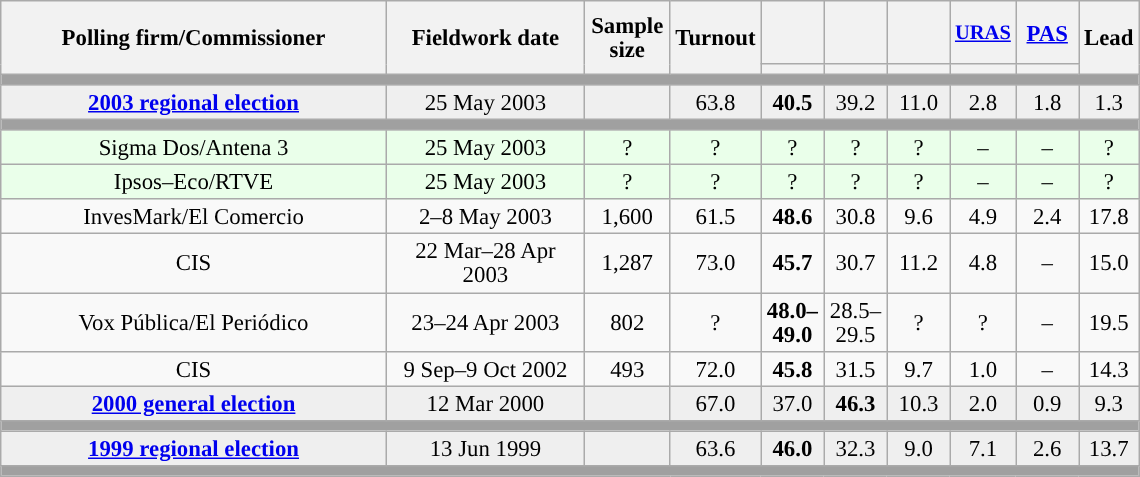<table class="wikitable collapsible collapsed" style="text-align:center; font-size:95%; line-height:16px;">
<tr style="height:42px;">
<th style="width:250px;" rowspan="2">Polling firm/Commissioner</th>
<th style="width:125px;" rowspan="2">Fieldwork date</th>
<th style="width:50px;" rowspan="2">Sample size</th>
<th style="width:45px;" rowspan="2">Turnout</th>
<th style="width:35px;"></th>
<th style="width:35px;"></th>
<th style="width:35px;"></th>
<th style="width:35px; font-size:90%;"><a href='#'>URAS</a></th>
<th style="width:35px;"><a href='#'>PAS</a></th>
<th style="width:30px;" rowspan="2">Lead</th>
</tr>
<tr>
<th style="color:inherit;background:"></th>
<th style="color:inherit;background:"></th>
<th style="color:inherit;background:"></th>
<th style="color:inherit;background:"></th>
<th style="color:inherit;background:"></th>
</tr>
<tr>
<td colspan="10" style="background:#A0A0A0"></td>
</tr>
<tr style="background:#EFEFEF;">
<td><strong><a href='#'>2003 regional election</a></strong></td>
<td>25 May 2003</td>
<td></td>
<td>63.8</td>
<td><strong>40.5</strong><br></td>
<td>39.2<br></td>
<td>11.0<br></td>
<td>2.8<br></td>
<td>1.8<br></td>
<td style="background:">1.3</td>
</tr>
<tr>
<td colspan="10" style="background:#A0A0A0"></td>
</tr>
<tr style="background:#EAFFEA;">
<td>Sigma Dos/Antena 3</td>
<td>25 May 2003</td>
<td>?</td>
<td>?</td>
<td>?<br></td>
<td>?<br></td>
<td>?<br></td>
<td>–</td>
<td>–</td>
<td style="background:">?</td>
</tr>
<tr style="background:#EAFFEA;">
<td>Ipsos–Eco/RTVE</td>
<td>25 May 2003</td>
<td>?</td>
<td>?</td>
<td>?<br></td>
<td>?<br></td>
<td>?<br></td>
<td>–</td>
<td>–</td>
<td style="background:">?</td>
</tr>
<tr>
<td>InvesMark/El Comercio</td>
<td>2–8 May 2003</td>
<td>1,600</td>
<td>61.5</td>
<td><strong>48.6</strong><br></td>
<td>30.8<br></td>
<td>9.6<br></td>
<td>4.9<br></td>
<td>2.4<br></td>
<td style="background:">17.8</td>
</tr>
<tr>
<td>CIS</td>
<td>22 Mar–28 Apr 2003</td>
<td>1,287</td>
<td>73.0</td>
<td><strong>45.7</strong><br></td>
<td>30.7<br></td>
<td>11.2<br></td>
<td>4.8<br></td>
<td>–</td>
<td style="background:">15.0</td>
</tr>
<tr>
<td>Vox Pública/El Periódico</td>
<td>23–24 Apr 2003</td>
<td>802</td>
<td>?</td>
<td><strong>48.0–<br>49.0</strong><br></td>
<td>28.5–<br>29.5<br></td>
<td>?<br></td>
<td>?<br></td>
<td>–</td>
<td style="background:">19.5</td>
</tr>
<tr>
<td>CIS</td>
<td>9 Sep–9 Oct 2002</td>
<td>493</td>
<td>72.0</td>
<td><strong>45.8</strong></td>
<td>31.5</td>
<td>9.7</td>
<td>1.0</td>
<td>–</td>
<td style="background:">14.3</td>
</tr>
<tr style="background:#EFEFEF;">
<td><strong><a href='#'>2000 general election</a></strong></td>
<td>12 Mar 2000</td>
<td></td>
<td>67.0</td>
<td>37.0</td>
<td><strong>46.3</strong></td>
<td>10.3</td>
<td>2.0</td>
<td>0.9</td>
<td style="background:">9.3</td>
</tr>
<tr>
<td colspan="10" style="background:#A0A0A0"></td>
</tr>
<tr style="background:#EFEFEF;">
<td><strong><a href='#'>1999 regional election</a></strong></td>
<td>13 Jun 1999</td>
<td></td>
<td>63.6</td>
<td><strong>46.0</strong><br></td>
<td>32.3<br></td>
<td>9.0<br></td>
<td>7.1<br></td>
<td>2.6<br></td>
<td style="background:">13.7</td>
</tr>
<tr>
<td colspan="10" style="background:#A0A0A0"></td>
</tr>
</table>
